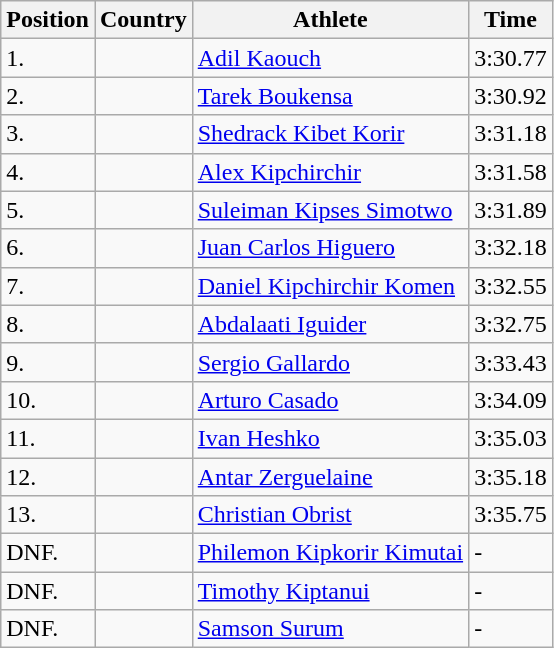<table class="wikitable">
<tr>
<th>Position</th>
<th>Country</th>
<th>Athlete</th>
<th>Time</th>
</tr>
<tr>
<td>1.</td>
<td></td>
<td><a href='#'>Adil Kaouch</a></td>
<td>3:30.77</td>
</tr>
<tr>
<td>2.</td>
<td></td>
<td><a href='#'>Tarek Boukensa</a></td>
<td>3:30.92</td>
</tr>
<tr>
<td>3.</td>
<td></td>
<td><a href='#'>Shedrack Kibet Korir</a></td>
<td>3:31.18</td>
</tr>
<tr>
<td>4.</td>
<td></td>
<td><a href='#'>Alex Kipchirchir</a></td>
<td>3:31.58</td>
</tr>
<tr>
<td>5.</td>
<td></td>
<td><a href='#'>Suleiman Kipses Simotwo</a></td>
<td>3:31.89</td>
</tr>
<tr>
<td>6.</td>
<td></td>
<td><a href='#'>Juan Carlos Higuero</a></td>
<td>3:32.18</td>
</tr>
<tr>
<td>7.</td>
<td></td>
<td><a href='#'>Daniel Kipchirchir Komen</a></td>
<td>3:32.55</td>
</tr>
<tr>
<td>8.</td>
<td></td>
<td><a href='#'>Abdalaati Iguider</a></td>
<td>3:32.75</td>
</tr>
<tr>
<td>9.</td>
<td></td>
<td><a href='#'>Sergio Gallardo</a></td>
<td>3:33.43</td>
</tr>
<tr>
<td>10.</td>
<td></td>
<td><a href='#'>Arturo Casado</a></td>
<td>3:34.09</td>
</tr>
<tr>
<td>11.</td>
<td></td>
<td><a href='#'>Ivan Heshko</a></td>
<td>3:35.03</td>
</tr>
<tr>
<td>12.</td>
<td></td>
<td><a href='#'>Antar Zerguelaine</a></td>
<td>3:35.18</td>
</tr>
<tr>
<td>13.</td>
<td></td>
<td><a href='#'>Christian Obrist</a></td>
<td>3:35.75</td>
</tr>
<tr>
<td>DNF.</td>
<td></td>
<td><a href='#'>Philemon Kipkorir Kimutai</a></td>
<td>-</td>
</tr>
<tr>
<td>DNF.</td>
<td></td>
<td><a href='#'>Timothy Kiptanui</a></td>
<td>-</td>
</tr>
<tr>
<td>DNF.</td>
<td></td>
<td><a href='#'>Samson Surum</a></td>
<td>-</td>
</tr>
</table>
